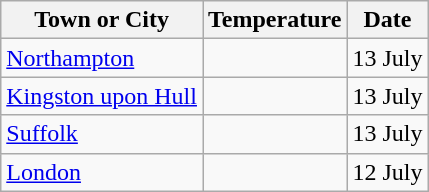<table class="wikitable">
<tr>
<th>Town or City</th>
<th>Temperature</th>
<th>Date</th>
</tr>
<tr>
<td><a href='#'>Northampton</a></td>
<td align="right"></td>
<td>13 July </td>
</tr>
<tr>
<td><a href='#'>Kingston upon Hull</a></td>
<td align="right"></td>
<td>13 July </td>
</tr>
<tr>
<td><a href='#'>Suffolk</a></td>
<td align="right"></td>
<td>13 July </td>
</tr>
<tr>
<td><a href='#'>London</a></td>
<td align="right"></td>
<td>12 July </td>
</tr>
</table>
